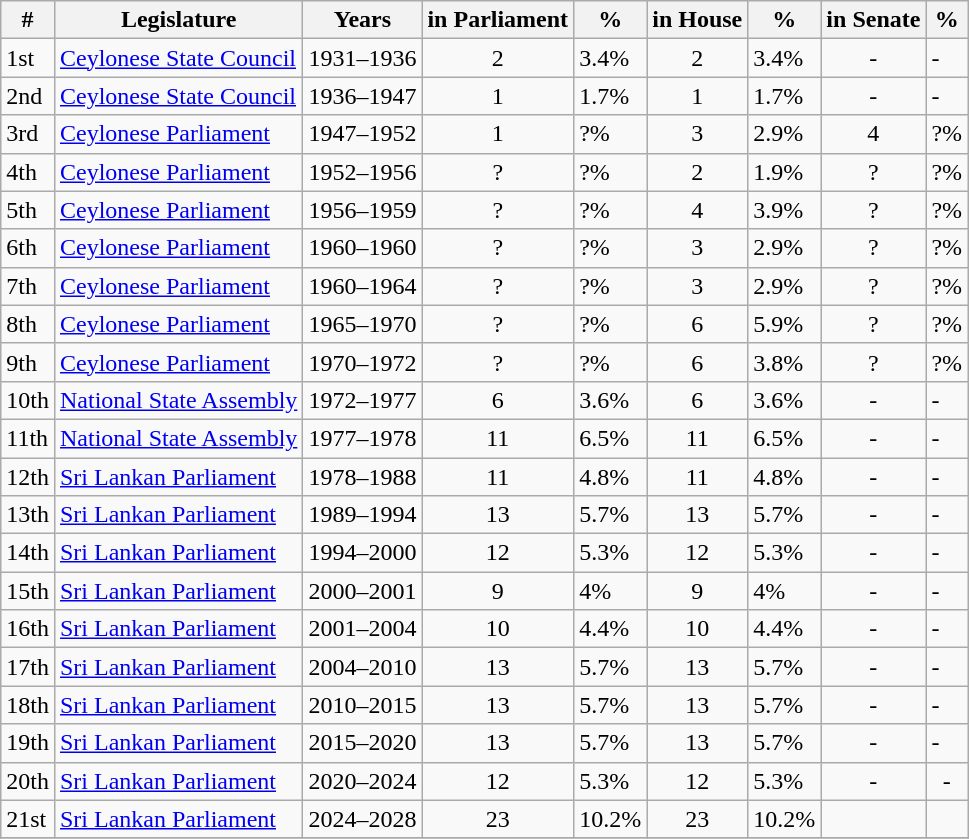<table class="wikitable sortable">
<tr>
<th>#</th>
<th>Legislature</th>
<th>Years</th>
<th>in Parliament</th>
<th>%</th>
<th>in House</th>
<th>%</th>
<th>in Senate</th>
<th>%</th>
</tr>
<tr>
<td>1st</td>
<td><a href='#'>Ceylonese State Council</a></td>
<td>1931–1936</td>
<td align=center>2</td>
<td>3.4%</td>
<td align=center>2</td>
<td>3.4%</td>
<td align=center>-</td>
<td>-</td>
</tr>
<tr>
<td>2nd</td>
<td><a href='#'>Ceylonese State Council</a></td>
<td>1936–1947</td>
<td align=center>1</td>
<td>1.7%</td>
<td align=center>1</td>
<td>1.7%</td>
<td align=center>-</td>
<td>-</td>
</tr>
<tr>
<td>3rd</td>
<td><a href='#'>Ceylonese Parliament</a></td>
<td>1947–1952</td>
<td align=center>1</td>
<td>?%</td>
<td align=center>3</td>
<td>2.9%</td>
<td align=center>4</td>
<td>?%</td>
</tr>
<tr>
<td>4th</td>
<td><a href='#'>Ceylonese Parliament</a></td>
<td>1952–1956</td>
<td align=center>?</td>
<td>?%</td>
<td align=center>2</td>
<td>1.9%</td>
<td align=center>?</td>
<td>?%</td>
</tr>
<tr>
<td>5th</td>
<td><a href='#'>Ceylonese Parliament</a></td>
<td>1956–1959</td>
<td align=center>?</td>
<td>?%</td>
<td align=center>4</td>
<td>3.9%</td>
<td align=center>?</td>
<td>?%</td>
</tr>
<tr>
<td>6th</td>
<td><a href='#'>Ceylonese Parliament</a></td>
<td>1960–1960</td>
<td align=center>?</td>
<td>?%</td>
<td align=center>3</td>
<td>2.9%</td>
<td align=center>?</td>
<td>?%</td>
</tr>
<tr>
<td>7th</td>
<td><a href='#'>Ceylonese Parliament</a></td>
<td>1960–1964</td>
<td align=center>?</td>
<td>?%</td>
<td align=center>3</td>
<td>2.9%</td>
<td align=center>?</td>
<td>?%</td>
</tr>
<tr>
<td>8th</td>
<td><a href='#'>Ceylonese Parliament</a></td>
<td>1965–1970</td>
<td align=center>?</td>
<td>?%</td>
<td align=center>6</td>
<td>5.9%</td>
<td align=center>?</td>
<td>?%</td>
</tr>
<tr>
<td>9th</td>
<td><a href='#'>Ceylonese Parliament</a></td>
<td>1970–1972</td>
<td align=center>?</td>
<td>?%</td>
<td align=center>6</td>
<td>3.8%</td>
<td align=center>?</td>
<td>?%</td>
</tr>
<tr>
<td>10th</td>
<td><a href='#'>National State Assembly</a></td>
<td>1972–1977</td>
<td align=center>6</td>
<td>3.6%</td>
<td align=center>6</td>
<td>3.6%</td>
<td align=center>-</td>
<td>-</td>
</tr>
<tr>
<td>11th</td>
<td><a href='#'>National State Assembly</a></td>
<td>1977–1978</td>
<td align=center>11</td>
<td>6.5%</td>
<td align=center>11</td>
<td>6.5%</td>
<td align=center>-</td>
<td>-</td>
</tr>
<tr>
<td>12th</td>
<td><a href='#'>Sri Lankan Parliament</a></td>
<td>1978–1988</td>
<td align=center>11</td>
<td>4.8%</td>
<td align=center>11</td>
<td>4.8%</td>
<td align=center>-</td>
<td>-</td>
</tr>
<tr>
<td>13th</td>
<td><a href='#'>Sri Lankan Parliament</a></td>
<td>1989–1994</td>
<td align=center>13</td>
<td>5.7%</td>
<td align=center>13</td>
<td>5.7%</td>
<td align=center>-</td>
<td>-</td>
</tr>
<tr>
<td>14th</td>
<td><a href='#'>Sri Lankan Parliament</a></td>
<td>1994–2000</td>
<td align=center>12</td>
<td>5.3%</td>
<td align=center>12</td>
<td>5.3%</td>
<td align=center>-</td>
<td>-</td>
</tr>
<tr>
<td>15th</td>
<td><a href='#'>Sri Lankan Parliament</a></td>
<td>2000–2001</td>
<td align=center>9</td>
<td>4%</td>
<td align=center>9</td>
<td>4%</td>
<td align=center>-</td>
<td>-</td>
</tr>
<tr>
<td>16th</td>
<td><a href='#'>Sri Lankan Parliament</a></td>
<td>2001–2004</td>
<td align=center>10</td>
<td>4.4%</td>
<td align=center>10</td>
<td>4.4%</td>
<td align=center>-</td>
<td>-</td>
</tr>
<tr>
<td>17th</td>
<td><a href='#'>Sri Lankan Parliament</a></td>
<td>2004–2010</td>
<td align=center>13</td>
<td>5.7%</td>
<td align=center>13</td>
<td>5.7%</td>
<td align=center>-</td>
<td>-</td>
</tr>
<tr>
<td>18th</td>
<td><a href='#'>Sri Lankan Parliament</a></td>
<td>2010–2015</td>
<td align=center>13</td>
<td>5.7%</td>
<td align=center>13</td>
<td>5.7%</td>
<td align=center>-</td>
<td>-</td>
</tr>
<tr>
<td>19th</td>
<td><a href='#'>Sri Lankan Parliament</a></td>
<td>2015–2020</td>
<td align=center>13</td>
<td>5.7%</td>
<td align=center>13</td>
<td>5.7%</td>
<td align=center>-</td>
<td>-</td>
</tr>
<tr>
<td>20th</td>
<td><a href='#'>Sri Lankan Parliament</a></td>
<td>2020–2024</td>
<td align=center>12</td>
<td>5.3%</td>
<td align=center>12</td>
<td>5.3%</td>
<td align=center>-</td>
<td align=center>-</td>
</tr>
<tr>
<td>21st</td>
<td><a href='#'>Sri Lankan Parliament</a></td>
<td>2024–2028</td>
<td align=center>23</td>
<td>10.2%</td>
<td align=center>23</td>
<td>10.2%</td>
<td align=center></td>
<td></td>
</tr>
<tr>
</tr>
</table>
